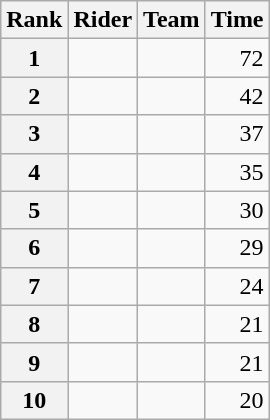<table class="wikitable" margin-bottom:0;">
<tr>
<th scope="col">Rank</th>
<th scope="col">Rider</th>
<th scope="col">Team</th>
<th scope="col">Time</th>
</tr>
<tr>
<th scope="row">1</th>
<td> </td>
<td></td>
<td align="right">72</td>
</tr>
<tr>
<th scope="row">2</th>
<td> </td>
<td></td>
<td align="right">42</td>
</tr>
<tr>
<th scope="row">3</th>
<td></td>
<td></td>
<td align="right">37</td>
</tr>
<tr>
<th scope="row">4</th>
<td></td>
<td></td>
<td align="right">35</td>
</tr>
<tr>
<th scope="row">5</th>
<td></td>
<td></td>
<td align="right">30</td>
</tr>
<tr>
<th scope="row">6</th>
<td></td>
<td></td>
<td align="right">29</td>
</tr>
<tr>
<th scope="row">7</th>
<td></td>
<td></td>
<td align="right">24</td>
</tr>
<tr>
<th scope="row">8</th>
<td></td>
<td></td>
<td align="right">21</td>
</tr>
<tr>
<th scope="row">9</th>
<td></td>
<td></td>
<td align="right">21</td>
</tr>
<tr>
<th scope="row">10</th>
<td></td>
<td></td>
<td align="right">20</td>
</tr>
</table>
